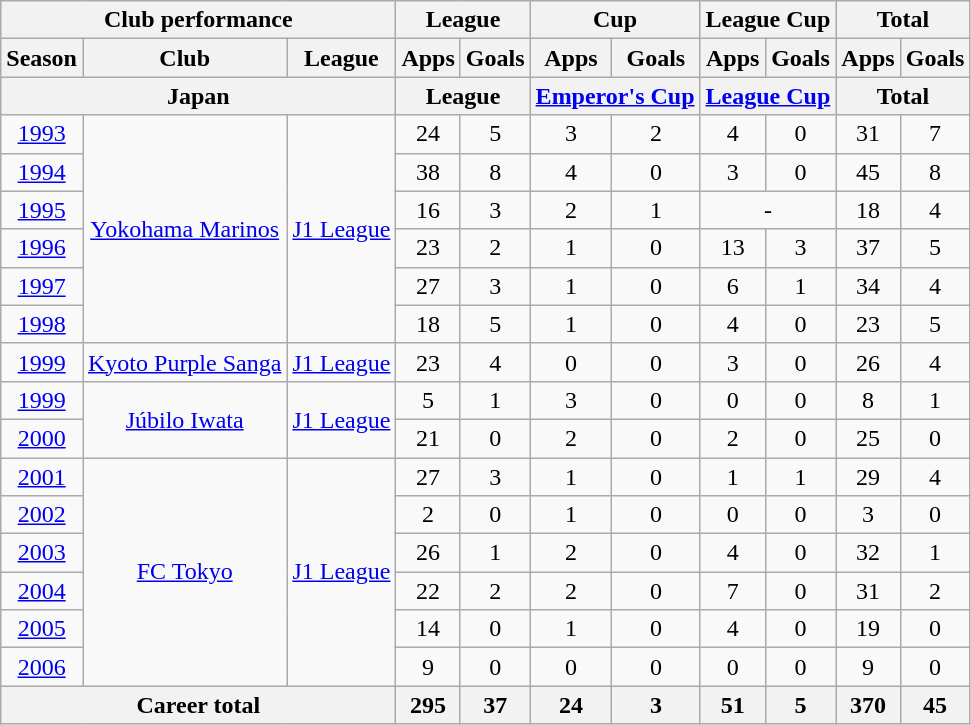<table class="wikitable" style="text-align:center">
<tr>
<th colspan=3>Club performance</th>
<th colspan=2>League</th>
<th colspan=2>Cup</th>
<th colspan=2>League Cup</th>
<th colspan=2>Total</th>
</tr>
<tr>
<th>Season</th>
<th>Club</th>
<th>League</th>
<th>Apps</th>
<th>Goals</th>
<th>Apps</th>
<th>Goals</th>
<th>Apps</th>
<th>Goals</th>
<th>Apps</th>
<th>Goals</th>
</tr>
<tr>
<th colspan=3>Japan</th>
<th colspan=2>League</th>
<th colspan=2><a href='#'>Emperor's Cup</a></th>
<th colspan=2><a href='#'>League Cup</a></th>
<th colspan=2>Total</th>
</tr>
<tr>
<td><a href='#'>1993</a></td>
<td rowspan="6"><a href='#'>Yokohama Marinos</a></td>
<td rowspan="6"><a href='#'>J1 League</a></td>
<td>24</td>
<td>5</td>
<td>3</td>
<td>2</td>
<td>4</td>
<td>0</td>
<td>31</td>
<td>7</td>
</tr>
<tr>
<td><a href='#'>1994</a></td>
<td>38</td>
<td>8</td>
<td>4</td>
<td>0</td>
<td>3</td>
<td>0</td>
<td>45</td>
<td>8</td>
</tr>
<tr>
<td><a href='#'>1995</a></td>
<td>16</td>
<td>3</td>
<td>2</td>
<td>1</td>
<td colspan="2">-</td>
<td>18</td>
<td>4</td>
</tr>
<tr>
<td><a href='#'>1996</a></td>
<td>23</td>
<td>2</td>
<td>1</td>
<td>0</td>
<td>13</td>
<td>3</td>
<td>37</td>
<td>5</td>
</tr>
<tr>
<td><a href='#'>1997</a></td>
<td>27</td>
<td>3</td>
<td>1</td>
<td>0</td>
<td>6</td>
<td>1</td>
<td>34</td>
<td>4</td>
</tr>
<tr>
<td><a href='#'>1998</a></td>
<td>18</td>
<td>5</td>
<td>1</td>
<td>0</td>
<td>4</td>
<td>0</td>
<td>23</td>
<td>5</td>
</tr>
<tr>
<td><a href='#'>1999</a></td>
<td><a href='#'>Kyoto Purple Sanga</a></td>
<td><a href='#'>J1 League</a></td>
<td>23</td>
<td>4</td>
<td>0</td>
<td>0</td>
<td>3</td>
<td>0</td>
<td>26</td>
<td>4</td>
</tr>
<tr>
<td><a href='#'>1999</a></td>
<td rowspan="2"><a href='#'>Júbilo Iwata</a></td>
<td rowspan="2"><a href='#'>J1 League</a></td>
<td>5</td>
<td>1</td>
<td>3</td>
<td>0</td>
<td>0</td>
<td>0</td>
<td>8</td>
<td>1</td>
</tr>
<tr>
<td><a href='#'>2000</a></td>
<td>21</td>
<td>0</td>
<td>2</td>
<td>0</td>
<td>2</td>
<td>0</td>
<td>25</td>
<td>0</td>
</tr>
<tr>
<td><a href='#'>2001</a></td>
<td rowspan="6"><a href='#'>FC Tokyo</a></td>
<td rowspan="6"><a href='#'>J1 League</a></td>
<td>27</td>
<td>3</td>
<td>1</td>
<td>0</td>
<td>1</td>
<td>1</td>
<td>29</td>
<td>4</td>
</tr>
<tr>
<td><a href='#'>2002</a></td>
<td>2</td>
<td>0</td>
<td>1</td>
<td>0</td>
<td>0</td>
<td>0</td>
<td>3</td>
<td>0</td>
</tr>
<tr>
<td><a href='#'>2003</a></td>
<td>26</td>
<td>1</td>
<td>2</td>
<td>0</td>
<td>4</td>
<td>0</td>
<td>32</td>
<td>1</td>
</tr>
<tr>
<td><a href='#'>2004</a></td>
<td>22</td>
<td>2</td>
<td>2</td>
<td>0</td>
<td>7</td>
<td>0</td>
<td>31</td>
<td>2</td>
</tr>
<tr>
<td><a href='#'>2005</a></td>
<td>14</td>
<td>0</td>
<td>1</td>
<td>0</td>
<td>4</td>
<td>0</td>
<td>19</td>
<td>0</td>
</tr>
<tr>
<td><a href='#'>2006</a></td>
<td>9</td>
<td>0</td>
<td>0</td>
<td>0</td>
<td>0</td>
<td>0</td>
<td>9</td>
<td>0</td>
</tr>
<tr>
<th colspan=3>Career total</th>
<th>295</th>
<th>37</th>
<th>24</th>
<th>3</th>
<th>51</th>
<th>5</th>
<th>370</th>
<th>45</th>
</tr>
</table>
